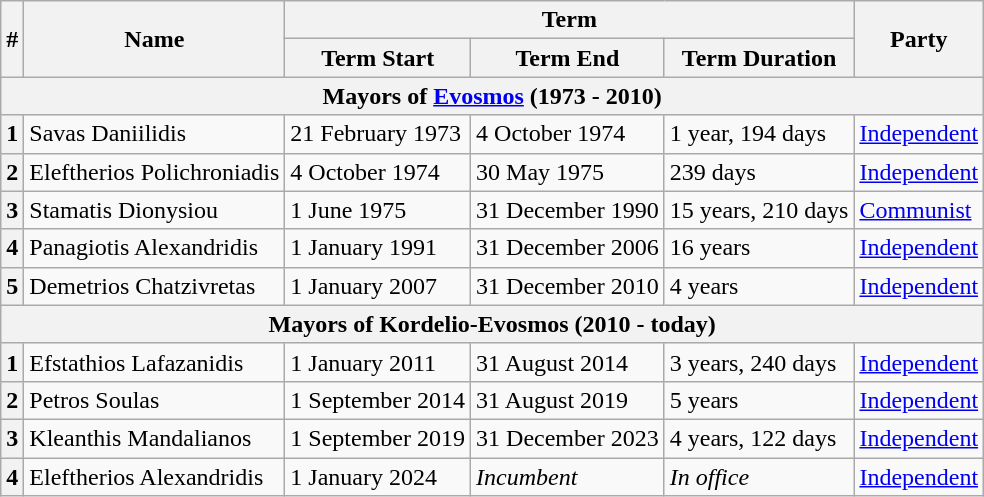<table class="wikitable">
<tr>
<th rowspan="2">#</th>
<th rowspan="2">Name</th>
<th colspan="3">Term</th>
<th rowspan="2">Party</th>
</tr>
<tr>
<th>Term Start</th>
<th>Term End</th>
<th>Term Duration</th>
</tr>
<tr>
<th colspan="6">Mayors of <a href='#'>Evosmos</a> (1973 - 2010)</th>
</tr>
<tr>
<th>1</th>
<td>Savas Daniilidis</td>
<td>21 February 1973</td>
<td>4 October 1974</td>
<td>1 year, 194 days</td>
<td><a href='#'>Independent</a></td>
</tr>
<tr>
<th>2</th>
<td>Eleftherios Polichroniadis</td>
<td>4 October 1974</td>
<td>30 May 1975</td>
<td>239 days</td>
<td><a href='#'>Independent</a></td>
</tr>
<tr>
<th>3</th>
<td>Stamatis Dionysiou</td>
<td>1 June 1975</td>
<td>31 December 1990</td>
<td>15 years, 210 days</td>
<td><a href='#'>Communist</a></td>
</tr>
<tr>
<th>4</th>
<td>Panagiotis Alexandridis</td>
<td>1 January 1991</td>
<td>31 December 2006</td>
<td>16 years</td>
<td><a href='#'>Independent</a></td>
</tr>
<tr>
<th>5</th>
<td>Demetrios Chatzivretas</td>
<td>1 January 2007</td>
<td>31 December 2010</td>
<td>4 years</td>
<td><a href='#'>Independent</a></td>
</tr>
<tr>
<th colspan="6">Mayors of Kordelio-Evosmos (2010 - today)</th>
</tr>
<tr>
<th>1</th>
<td>Efstathios Lafazanidis</td>
<td>1 January 2011</td>
<td>31 August 2014</td>
<td>3 years, 240 days</td>
<td><a href='#'>Independent</a></td>
</tr>
<tr>
<th>2</th>
<td>Petros Soulas</td>
<td>1 September 2014</td>
<td>31 August 2019</td>
<td>5 years</td>
<td><a href='#'>Independent</a></td>
</tr>
<tr>
<th>3</th>
<td>Kleanthis Mandalianos</td>
<td>1 September 2019</td>
<td>31 December 2023</td>
<td>4 years, 122 days</td>
<td><a href='#'>Independent</a></td>
</tr>
<tr>
<th>4</th>
<td>Eleftherios Alexandridis</td>
<td>1 January 2024</td>
<td><em>Incumbent</em></td>
<td><em>In office</em></td>
<td><a href='#'>Independent</a></td>
</tr>
</table>
